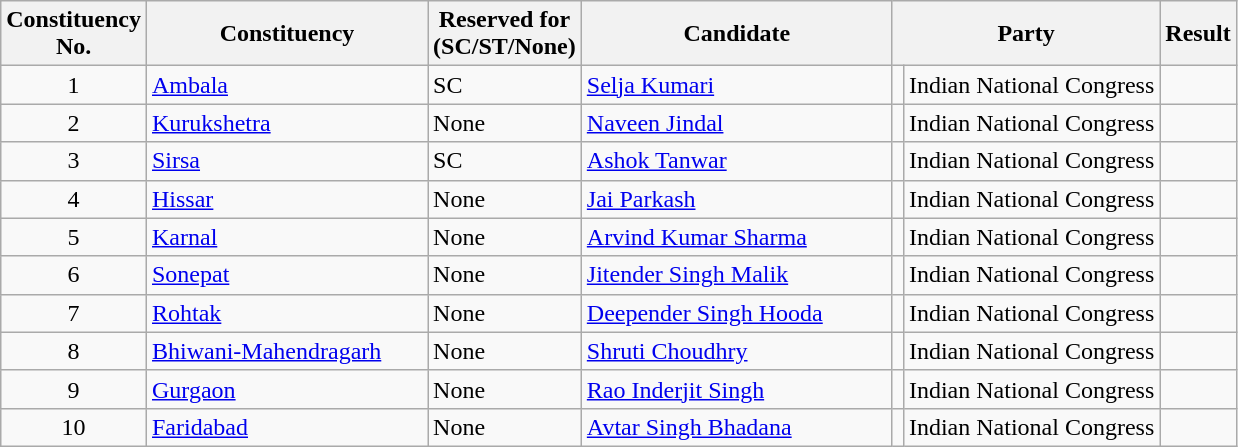<table class= "wikitable sortable">
<tr>
<th>Constituency <br> No.</th>
<th style="width:180px;">Constituency</th>
<th>Reserved for<br>(SC/ST/None)</th>
<th style="width:200px;">Candidate</th>
<th colspan="2">Party</th>
<th>Result</th>
</tr>
<tr>
<td align="center">1</td>
<td><a href='#'>Ambala</a></td>
<td>SC</td>
<td><a href='#'>Selja Kumari</a></td>
<td bgcolor=></td>
<td>Indian National Congress</td>
<td></td>
</tr>
<tr>
<td align="center">2</td>
<td><a href='#'>Kurukshetra</a></td>
<td>None</td>
<td><a href='#'>Naveen Jindal</a></td>
<td bgcolor=></td>
<td>Indian National Congress</td>
<td></td>
</tr>
<tr>
<td align="center">3</td>
<td><a href='#'>Sirsa</a></td>
<td>SC</td>
<td><a href='#'>Ashok Tanwar</a></td>
<td bgcolor=></td>
<td>Indian National Congress</td>
<td></td>
</tr>
<tr>
<td align="center">4</td>
<td><a href='#'>Hissar</a></td>
<td>None</td>
<td><a href='#'>Jai Parkash</a></td>
<td bgcolor=></td>
<td>Indian National Congress</td>
<td></td>
</tr>
<tr>
<td align="center">5</td>
<td><a href='#'>Karnal</a></td>
<td>None</td>
<td><a href='#'>Arvind Kumar Sharma</a></td>
<td bgcolor=></td>
<td>Indian National Congress</td>
<td></td>
</tr>
<tr>
<td align="center">6</td>
<td><a href='#'>Sonepat</a></td>
<td>None</td>
<td><a href='#'>Jitender Singh Malik</a></td>
<td bgcolor=></td>
<td>Indian National Congress</td>
<td></td>
</tr>
<tr>
<td align="center">7</td>
<td><a href='#'>Rohtak</a></td>
<td>None</td>
<td><a href='#'>Deepender Singh Hooda</a></td>
<td bgcolor=></td>
<td>Indian National Congress</td>
<td></td>
</tr>
<tr>
<td align="center">8</td>
<td><a href='#'>Bhiwani-Mahendragarh</a></td>
<td>None</td>
<td><a href='#'>Shruti Choudhry</a></td>
<td bgcolor=></td>
<td>Indian National Congress</td>
<td></td>
</tr>
<tr>
<td align="center">9</td>
<td><a href='#'>Gurgaon</a></td>
<td>None</td>
<td><a href='#'>Rao Inderjit Singh</a></td>
<td bgcolor=></td>
<td>Indian National Congress</td>
<td></td>
</tr>
<tr>
<td align="center">10</td>
<td><a href='#'>Faridabad</a></td>
<td>None</td>
<td><a href='#'>Avtar Singh Bhadana</a></td>
<td bgcolor=></td>
<td>Indian National Congress</td>
<td></td>
</tr>
</table>
